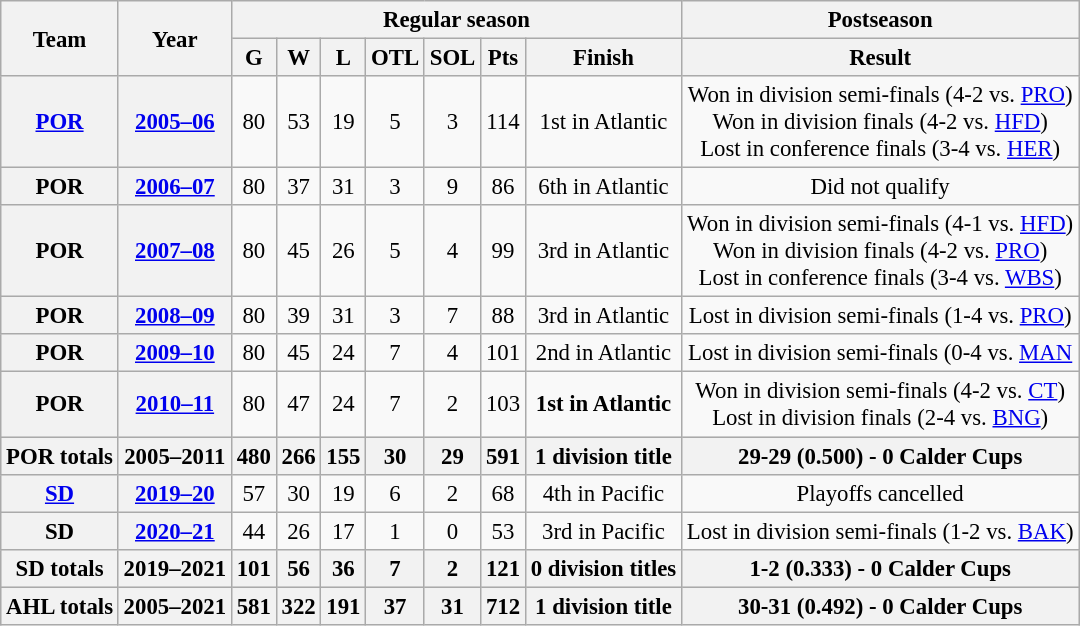<table class="wikitable" style="font-size: 95%; text-align:center;">
<tr>
<th rowspan="2">Team</th>
<th rowspan="2">Year</th>
<th colspan="7">Regular season</th>
<th colspan="1">Postseason</th>
</tr>
<tr>
<th>G</th>
<th>W</th>
<th>L</th>
<th>OTL</th>
<th>SOL</th>
<th>Pts</th>
<th>Finish</th>
<th>Result</th>
</tr>
<tr>
<th><a href='#'>POR</a></th>
<th><a href='#'>2005–06</a></th>
<td>80</td>
<td>53</td>
<td>19</td>
<td>5</td>
<td>3</td>
<td>114</td>
<td>1st in Atlantic</td>
<td>Won in division semi-finals (4-2 vs. <a href='#'>PRO</a>) <br> Won in division finals (4-2 vs. <a href='#'>HFD</a>) <br> Lost in conference finals (3-4 vs. <a href='#'>HER</a>)</td>
</tr>
<tr>
<th>POR</th>
<th><a href='#'>2006–07</a></th>
<td>80</td>
<td>37</td>
<td>31</td>
<td>3</td>
<td>9</td>
<td>86</td>
<td>6th in Atlantic</td>
<td>Did not qualify</td>
</tr>
<tr>
<th>POR</th>
<th><a href='#'>2007–08</a></th>
<td>80</td>
<td>45</td>
<td>26</td>
<td>5</td>
<td>4</td>
<td>99</td>
<td>3rd in Atlantic</td>
<td>Won in division semi-finals (4-1 vs. <a href='#'>HFD</a>) <br> Won in division finals (4-2 vs. <a href='#'>PRO</a>) <br> Lost in conference finals (3-4 vs. <a href='#'>WBS</a>)</td>
</tr>
<tr>
<th>POR</th>
<th><a href='#'>2008–09</a></th>
<td>80</td>
<td>39</td>
<td>31</td>
<td>3</td>
<td>7</td>
<td>88</td>
<td>3rd in Atlantic</td>
<td>Lost in division semi-finals (1-4 vs. <a href='#'>PRO</a>)</td>
</tr>
<tr>
<th>POR</th>
<th><a href='#'>2009–10</a></th>
<td>80</td>
<td>45</td>
<td>24</td>
<td>7</td>
<td>4</td>
<td>101</td>
<td>2nd in Atlantic</td>
<td>Lost in division semi-finals (0-4 vs. <a href='#'>MAN</a></td>
</tr>
<tr>
<th>POR</th>
<th><a href='#'>2010–11</a></th>
<td>80</td>
<td>47</td>
<td>24</td>
<td>7</td>
<td>2</td>
<td>103</td>
<td><strong>1st in Atlantic</strong></td>
<td>Won in division semi-finals (4-2 vs. <a href='#'>CT</a>) <br> Lost in division finals (2-4 vs. <a href='#'>BNG</a>)</td>
</tr>
<tr align="centre" bgcolor="#dddddd">
<th>POR totals</th>
<th>2005–2011</th>
<th>480</th>
<th>266</th>
<th>155</th>
<th>30</th>
<th>29</th>
<th>591</th>
<th>1 division title</th>
<th>29-29 (0.500) - 0 Calder Cups</th>
</tr>
<tr>
<th><a href='#'>SD</a></th>
<th><a href='#'>2019–20</a></th>
<td>57</td>
<td>30</td>
<td>19</td>
<td>6</td>
<td>2</td>
<td>68</td>
<td>4th in Pacific</td>
<td>Playoffs cancelled</td>
</tr>
<tr>
<th>SD</th>
<th><a href='#'>2020–21</a></th>
<td>44</td>
<td>26</td>
<td>17</td>
<td>1</td>
<td>0</td>
<td>53</td>
<td>3rd in Pacific</td>
<td>Lost in division semi-finals (1-2 vs. <a href='#'>BAK</a>)</td>
</tr>
<tr align="centre" bgcolor="#dddddd">
<th>SD totals</th>
<th>2019–2021</th>
<th>101</th>
<th>56</th>
<th>36</th>
<th>7</th>
<th>2</th>
<th>121</th>
<th>0 division titles</th>
<th>1-2 (0.333) - 0 Calder Cups</th>
</tr>
<tr align="centre" bgcolor="#dddddd">
<th>AHL totals</th>
<th>2005–2021</th>
<th>581</th>
<th>322</th>
<th>191</th>
<th>37</th>
<th>31</th>
<th>712</th>
<th>1 division title</th>
<th>30-31 (0.492) - 0 Calder Cups</th>
</tr>
</table>
